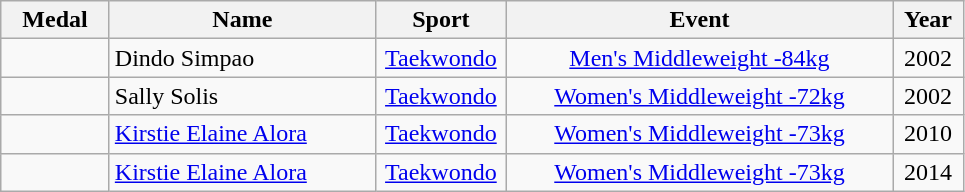<table class="wikitable"  style="font-size:100%;  text-align:center;">
<tr>
<th width="65">Medal</th>
<th width="170">Name</th>
<th width="80">Sport</th>
<th width="250">Event</th>
<th width="40">Year</th>
</tr>
<tr>
<td></td>
<td align=left>Dindo Simpao</td>
<td><a href='#'>Taekwondo</a></td>
<td><a href='#'>Men's Middleweight -84kg</a></td>
<td>2002</td>
</tr>
<tr>
<td></td>
<td align=left>Sally Solis</td>
<td><a href='#'>Taekwondo</a></td>
<td><a href='#'>Women's Middleweight -72kg</a></td>
<td>2002</td>
</tr>
<tr>
<td></td>
<td align=left><a href='#'>Kirstie Elaine Alora</a></td>
<td><a href='#'>Taekwondo</a></td>
<td><a href='#'>Women's Middleweight -73kg</a></td>
<td>2010</td>
</tr>
<tr>
<td></td>
<td align=left><a href='#'>Kirstie Elaine Alora</a></td>
<td><a href='#'>Taekwondo</a></td>
<td><a href='#'>Women's Middleweight -73kg</a></td>
<td>2014</td>
</tr>
</table>
